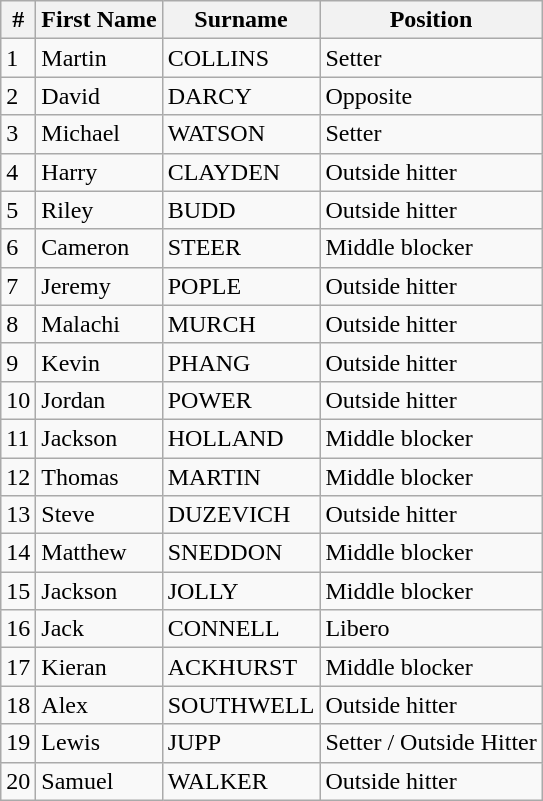<table class="wikitable mw-collapsible">
<tr>
<th>#</th>
<th>First Name</th>
<th>Surname</th>
<th>Position</th>
</tr>
<tr>
<td>1</td>
<td>Martin</td>
<td>COLLINS</td>
<td>Setter</td>
</tr>
<tr>
<td>2</td>
<td>David</td>
<td>DARCY</td>
<td>Opposite</td>
</tr>
<tr>
<td>3</td>
<td>Michael</td>
<td>WATSON</td>
<td>Setter</td>
</tr>
<tr>
<td>4</td>
<td>Harry</td>
<td>CLAYDEN</td>
<td>Outside hitter</td>
</tr>
<tr>
<td>5</td>
<td>Riley</td>
<td>BUDD</td>
<td>Outside hitter</td>
</tr>
<tr>
<td>6</td>
<td>Cameron</td>
<td>STEER</td>
<td>Middle blocker</td>
</tr>
<tr>
<td>7</td>
<td>Jeremy</td>
<td>POPLE</td>
<td>Outside hitter</td>
</tr>
<tr>
<td>8</td>
<td>Malachi</td>
<td>MURCH</td>
<td>Outside hitter</td>
</tr>
<tr>
<td>9</td>
<td>Kevin</td>
<td>PHANG</td>
<td>Outside hitter</td>
</tr>
<tr>
<td>10</td>
<td>Jordan</td>
<td>POWER</td>
<td>Outside hitter</td>
</tr>
<tr>
<td>11</td>
<td>Jackson</td>
<td>HOLLAND</td>
<td>Middle blocker</td>
</tr>
<tr>
<td>12</td>
<td>Thomas</td>
<td>MARTIN</td>
<td>Middle blocker</td>
</tr>
<tr>
<td>13</td>
<td>Steve</td>
<td>DUZEVICH</td>
<td>Outside hitter</td>
</tr>
<tr>
<td>14</td>
<td>Matthew</td>
<td>SNEDDON</td>
<td>Middle blocker</td>
</tr>
<tr>
<td>15</td>
<td>Jackson</td>
<td>JOLLY</td>
<td>Middle blocker</td>
</tr>
<tr>
<td>16</td>
<td>Jack</td>
<td>CONNELL</td>
<td>Libero</td>
</tr>
<tr>
<td>17</td>
<td>Kieran</td>
<td>ACKHURST</td>
<td>Middle blocker</td>
</tr>
<tr>
<td>18</td>
<td>Alex</td>
<td>SOUTHWELL</td>
<td>Outside hitter</td>
</tr>
<tr>
<td>19</td>
<td>Lewis</td>
<td>JUPP</td>
<td>Setter / Outside Hitter</td>
</tr>
<tr>
<td>20</td>
<td>Samuel</td>
<td>WALKER</td>
<td>Outside hitter</td>
</tr>
</table>
